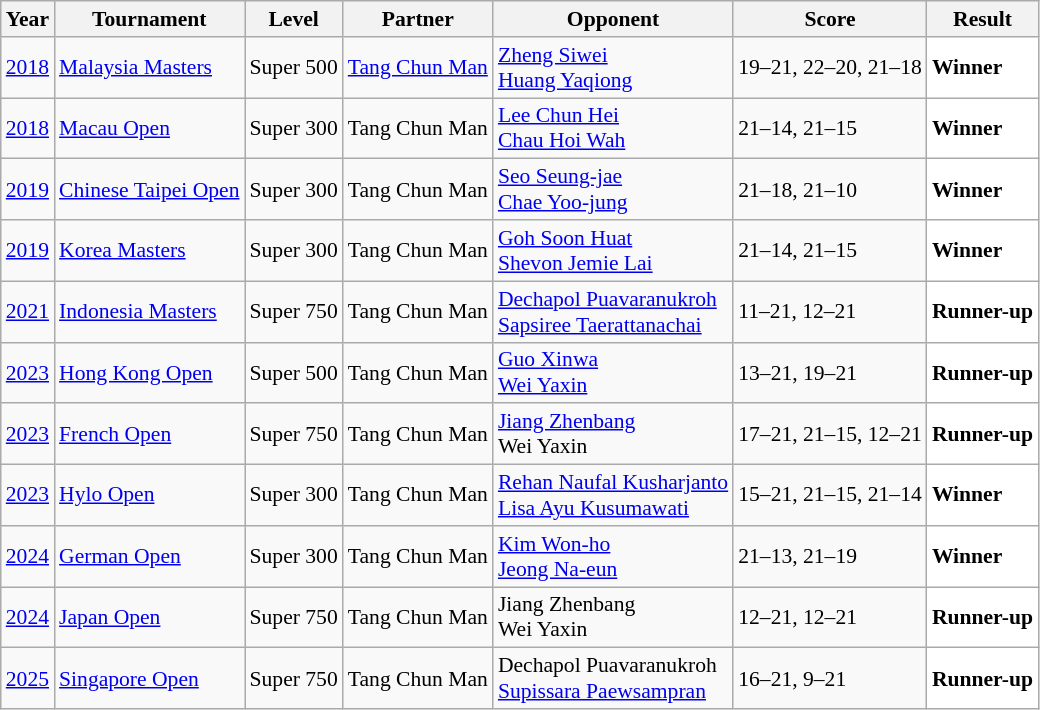<table class="sortable wikitable" style="font-size: 90%;">
<tr>
<th>Year</th>
<th>Tournament</th>
<th>Level</th>
<th>Partner</th>
<th>Opponent</th>
<th>Score</th>
<th>Result</th>
</tr>
<tr>
<td align="center"><a href='#'>2018</a></td>
<td align="left"><a href='#'>Malaysia Masters</a></td>
<td align="left">Super 500</td>
<td align="left"> <a href='#'>Tang Chun Man</a></td>
<td align="left"> <a href='#'>Zheng Siwei</a><br> <a href='#'>Huang Yaqiong</a></td>
<td align="left">19–21, 22–20, 21–18</td>
<td style="text-align:left; background:white"> <strong>Winner</strong></td>
</tr>
<tr>
<td align="center"><a href='#'>2018</a></td>
<td align="left"><a href='#'>Macau Open</a></td>
<td align="left">Super 300</td>
<td align="left"> Tang Chun Man</td>
<td align="left"> <a href='#'>Lee Chun Hei</a><br> <a href='#'>Chau Hoi Wah</a></td>
<td align="left">21–14, 21–15</td>
<td style="text-align:left; background:white"> <strong>Winner</strong></td>
</tr>
<tr>
<td align="center"><a href='#'>2019</a></td>
<td align="left"><a href='#'>Chinese Taipei Open</a></td>
<td align="left">Super 300</td>
<td align="left"> Tang Chun Man</td>
<td align="left"> <a href='#'>Seo Seung-jae</a><br> <a href='#'>Chae Yoo-jung</a></td>
<td align="left">21–18, 21–10</td>
<td style="text-align:left; background:white"> <strong>Winner</strong></td>
</tr>
<tr>
<td align="center"><a href='#'>2019</a></td>
<td align="left"><a href='#'>Korea Masters</a></td>
<td align="left">Super 300</td>
<td align="left"> Tang Chun Man</td>
<td align="left"> <a href='#'>Goh Soon Huat</a><br> <a href='#'>Shevon Jemie Lai</a></td>
<td align="left">21–14, 21–15</td>
<td style="text-align:left; background:white"> <strong>Winner</strong></td>
</tr>
<tr>
<td align="center"><a href='#'>2021</a></td>
<td align="left"><a href='#'>Indonesia Masters</a></td>
<td align="left">Super 750</td>
<td align="left"> Tang Chun Man</td>
<td align="left"> <a href='#'>Dechapol Puavaranukroh</a><br> <a href='#'>Sapsiree Taerattanachai</a></td>
<td align="left">11–21, 12–21</td>
<td style="text-align:left; background:white"> <strong>Runner-up</strong></td>
</tr>
<tr>
<td align="center"><a href='#'>2023</a></td>
<td align="left"><a href='#'>Hong Kong Open</a></td>
<td align="left">Super 500</td>
<td align="left"> Tang Chun Man</td>
<td align="left"> <a href='#'>Guo Xinwa</a><br> <a href='#'>Wei Yaxin</a></td>
<td align="left">13–21, 19–21</td>
<td style="text-align:left; background:white"> <strong>Runner-up</strong></td>
</tr>
<tr>
<td align="center"><a href='#'>2023</a></td>
<td align="left"><a href='#'>French Open</a></td>
<td align="left">Super 750</td>
<td align="left"> Tang Chun Man</td>
<td align="left"> <a href='#'>Jiang Zhenbang</a><br> Wei Yaxin</td>
<td align="left">17–21, 21–15, 12–21</td>
<td style="text-align:left; background:white"> <strong>Runner-up</strong></td>
</tr>
<tr>
<td align="center"><a href='#'>2023</a></td>
<td align="left"><a href='#'>Hylo Open</a></td>
<td align="left">Super 300</td>
<td align="left"> Tang Chun Man</td>
<td align="left"> <a href='#'>Rehan Naufal Kusharjanto</a><br> <a href='#'>Lisa Ayu Kusumawati</a></td>
<td align="left">15–21, 21–15, 21–14</td>
<td style="text-align:left; background:white"> <strong>Winner</strong></td>
</tr>
<tr>
<td align="center"><a href='#'>2024</a></td>
<td align="left"><a href='#'>German Open</a></td>
<td align="left">Super 300</td>
<td align="left"> Tang Chun Man</td>
<td align="left"> <a href='#'>Kim Won-ho</a><br> <a href='#'>Jeong Na-eun</a></td>
<td align="left">21–13, 21–19</td>
<td style="text-align:left; background:white"> <strong>Winner</strong></td>
</tr>
<tr>
<td align="center"><a href='#'>2024</a></td>
<td align="left"><a href='#'>Japan Open</a></td>
<td align="left">Super 750</td>
<td align="left"> Tang Chun Man</td>
<td align="left"> Jiang Zhenbang<br> Wei Yaxin</td>
<td align="left">12–21, 12–21</td>
<td style="text-align:left; background:white"> <strong>Runner-up</strong></td>
</tr>
<tr>
<td align="center"><a href='#'>2025</a></td>
<td align="left"><a href='#'>Singapore Open</a></td>
<td align="left">Super 750</td>
<td align="left"> Tang Chun Man</td>
<td align="left"> Dechapol Puavaranukroh<br> <a href='#'>Supissara Paewsampran</a></td>
<td align="left">16–21, 9–21</td>
<td style="text-align:left; background:white"> <strong>Runner-up</strong></td>
</tr>
</table>
